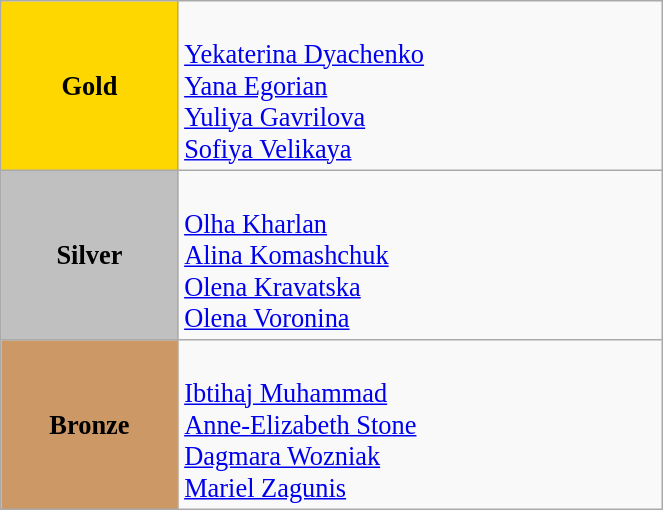<table class="wikitable" style="text-align:center; font-size:110%;" width="35%">
<tr>
<td bgcolor="gold"><strong>Gold</strong></td>
<td align=left><br><a href='#'>Yekaterina Dyachenko</a><br><a href='#'>Yana Egorian</a><br><a href='#'>Yuliya Gavrilova</a><br><a href='#'>Sofiya Velikaya</a></td>
</tr>
<tr>
<td bgcolor="silver"><strong>Silver</strong></td>
<td align=left><br><a href='#'>Olha Kharlan</a><br><a href='#'>Alina Komashchuk</a><br><a href='#'>Olena Kravatska</a><br><a href='#'>Olena Voronina</a></td>
</tr>
<tr>
<td bgcolor="#cc9966"><strong>Bronze</strong></td>
<td align=left><br><a href='#'>Ibtihaj Muhammad</a><br><a href='#'>Anne-Elizabeth Stone</a><br><a href='#'>Dagmara Wozniak</a><br><a href='#'>Mariel Zagunis</a></td>
</tr>
</table>
